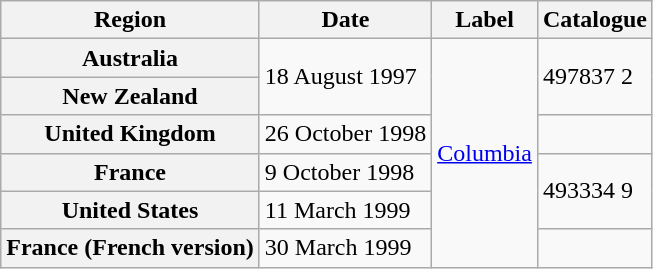<table class="wikitable plainrowheaders">
<tr>
<th scope="col">Region</th>
<th scope="col">Date</th>
<th scope="col">Label</th>
<th scope="col">Catalogue</th>
</tr>
<tr>
<th scope="row">Australia</th>
<td rowspan="2">18 August 1997</td>
<td rowspan="6"><a href='#'>Columbia</a></td>
<td rowspan="2">497837 2</td>
</tr>
<tr>
<th scope="row">New Zealand</th>
</tr>
<tr>
<th scope="row">United Kingdom</th>
<td>26 October 1998</td>
</tr>
<tr>
<th scope="row">France</th>
<td>9 October 1998</td>
<td rowspan="2">493334 9</td>
</tr>
<tr>
<th scope="row">United States</th>
<td>11 March 1999</td>
</tr>
<tr>
<th scope="row">France (French version)</th>
<td>30 March 1999</td>
</tr>
</table>
